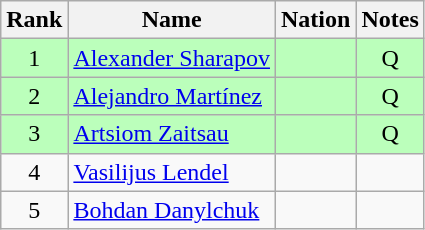<table class="wikitable sortable" style="text-align:center">
<tr>
<th>Rank</th>
<th>Name</th>
<th>Nation</th>
<th>Notes</th>
</tr>
<tr bgcolor=bbffbb>
<td>1</td>
<td align=left><a href='#'>Alexander Sharapov</a></td>
<td align=left></td>
<td>Q</td>
</tr>
<tr bgcolor=bbffbb>
<td>2</td>
<td align=left><a href='#'>Alejandro Martínez</a></td>
<td align=left></td>
<td>Q</td>
</tr>
<tr bgcolor=bbffbb>
<td>3</td>
<td align=left><a href='#'>Artsiom Zaitsau</a></td>
<td align=left></td>
<td>Q</td>
</tr>
<tr>
<td>4</td>
<td align=left><a href='#'>Vasilijus Lendel</a></td>
<td align=left></td>
<td></td>
</tr>
<tr>
<td>5</td>
<td align=left><a href='#'>Bohdan Danylchuk</a></td>
<td align=left></td>
<td></td>
</tr>
</table>
